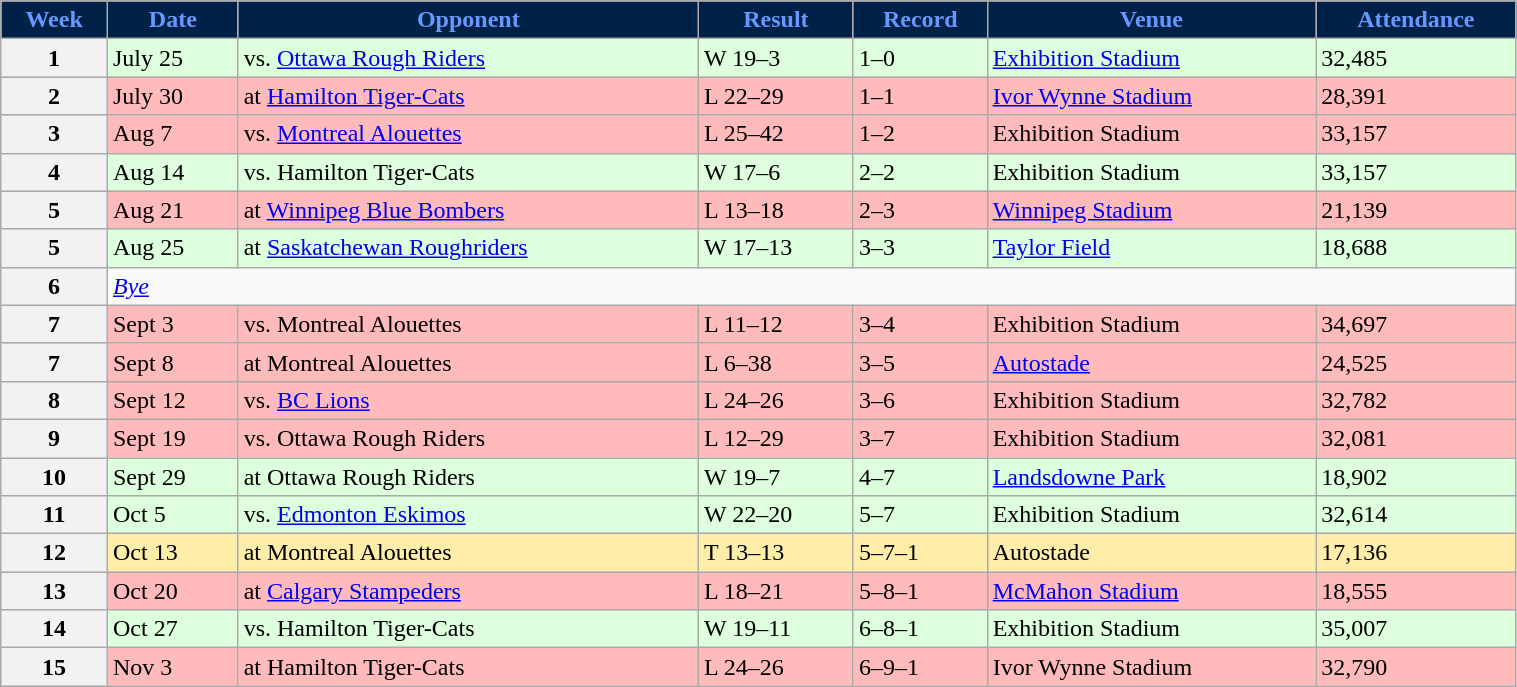<table class="wikitable" width="80%">
<tr align="center"  style="background:#002147;color:#6699FF;">
<td><strong>Week</strong></td>
<td><strong>Date</strong></td>
<td><strong>Opponent</strong></td>
<td><strong>Result</strong></td>
<td><strong>Record</strong></td>
<td><strong>Venue</strong></td>
<td><strong>Attendance</strong></td>
</tr>
<tr style="background:#ddffdd">
<th>1</th>
<td>July 25</td>
<td>vs. <a href='#'>Ottawa Rough Riders</a></td>
<td>W 19–3</td>
<td>1–0</td>
<td><a href='#'>Exhibition Stadium</a></td>
<td>32,485</td>
</tr>
<tr style="background:#ffbbbb">
<th>2</th>
<td>July 30</td>
<td>at <a href='#'>Hamilton Tiger-Cats</a></td>
<td>L 22–29</td>
<td>1–1</td>
<td><a href='#'>Ivor Wynne Stadium</a></td>
<td>28,391</td>
</tr>
<tr style="background:#ffbbbb">
<th>3</th>
<td>Aug 7</td>
<td>vs. <a href='#'>Montreal Alouettes</a></td>
<td>L 25–42</td>
<td>1–2</td>
<td>Exhibition Stadium</td>
<td>33,157</td>
</tr>
<tr style="background:#ddffdd">
<th>4</th>
<td>Aug 14</td>
<td>vs. Hamilton Tiger-Cats</td>
<td>W 17–6</td>
<td>2–2</td>
<td>Exhibition Stadium</td>
<td>33,157</td>
</tr>
<tr style="background:#ffbbbb">
<th>5</th>
<td>Aug 21</td>
<td>at <a href='#'>Winnipeg Blue Bombers</a></td>
<td>L 13–18</td>
<td>2–3</td>
<td><a href='#'>Winnipeg Stadium</a></td>
<td>21,139</td>
</tr>
<tr style="background:#ddffdd">
<th>5</th>
<td>Aug 25</td>
<td>at <a href='#'>Saskatchewan Roughriders</a></td>
<td>W 17–13</td>
<td>3–3</td>
<td><a href='#'>Taylor Field</a></td>
<td>18,688</td>
</tr>
<tr>
<th>6</th>
<td colspan=7><em><a href='#'>Bye</a></em></td>
</tr>
<tr style="background:#ffbbbb">
<th>7</th>
<td>Sept 3</td>
<td>vs. Montreal Alouettes</td>
<td>L 11–12</td>
<td>3–4</td>
<td>Exhibition Stadium</td>
<td>34,697</td>
</tr>
<tr style="background:#ffbbbb">
<th>7</th>
<td>Sept 8</td>
<td>at Montreal Alouettes</td>
<td>L 6–38</td>
<td>3–5</td>
<td><a href='#'>Autostade</a></td>
<td>24,525</td>
</tr>
<tr style="background:#ffbbbb">
<th>8</th>
<td>Sept 12</td>
<td>vs. <a href='#'>BC Lions</a></td>
<td>L 24–26</td>
<td>3–6</td>
<td>Exhibition Stadium</td>
<td>32,782</td>
</tr>
<tr style="background:#ffbbbb">
<th>9</th>
<td>Sept 19</td>
<td>vs. Ottawa Rough Riders</td>
<td>L 12–29</td>
<td>3–7</td>
<td>Exhibition Stadium</td>
<td>32,081</td>
</tr>
<tr style="background:#ddffdd">
<th>10</th>
<td>Sept 29</td>
<td>at Ottawa Rough Riders</td>
<td>W 19–7</td>
<td>4–7</td>
<td><a href='#'>Landsdowne Park</a></td>
<td>18,902</td>
</tr>
<tr style="background:#ddffdd">
<th>11</th>
<td>Oct 5</td>
<td>vs. <a href='#'>Edmonton Eskimos</a></td>
<td>W 22–20</td>
<td>5–7</td>
<td>Exhibition Stadium</td>
<td>32,614</td>
</tr>
<tr style="background:#ffeeaa">
<th>12</th>
<td>Oct 13</td>
<td>at Montreal Alouettes</td>
<td>T 13–13</td>
<td>5–7–1</td>
<td>Autostade</td>
<td>17,136</td>
</tr>
<tr style="background:#ffbbbb">
<th>13</th>
<td>Oct 20</td>
<td>at <a href='#'>Calgary Stampeders</a></td>
<td>L 18–21</td>
<td>5–8–1</td>
<td><a href='#'>McMahon Stadium</a></td>
<td>18,555</td>
</tr>
<tr style="background:#ddffdd">
<th>14</th>
<td>Oct 27</td>
<td>vs. Hamilton Tiger-Cats</td>
<td>W 19–11</td>
<td>6–8–1</td>
<td>Exhibition Stadium</td>
<td>35,007</td>
</tr>
<tr style="background:#ffbbbb">
<th>15</th>
<td>Nov 3</td>
<td>at Hamilton Tiger-Cats</td>
<td>L 24–26</td>
<td>6–9–1</td>
<td>Ivor Wynne Stadium</td>
<td>32,790</td>
</tr>
</table>
